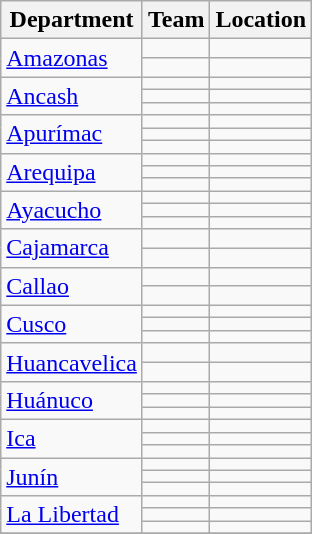<table class="wikitable">
<tr>
<th>Department</th>
<th>Team</th>
<th>Location</th>
</tr>
<tr>
<td rowspan="2"><a href='#'>Amazonas</a></td>
<td></td>
<td></td>
</tr>
<tr>
<td></td>
<td></td>
</tr>
<tr>
<td rowspan="3"><a href='#'>Ancash</a></td>
<td></td>
<td></td>
</tr>
<tr>
<td></td>
<td></td>
</tr>
<tr>
<td></td>
<td></td>
</tr>
<tr>
<td rowspan="3"><a href='#'>Apurímac</a></td>
<td></td>
<td></td>
</tr>
<tr>
<td></td>
<td></td>
</tr>
<tr>
<td></td>
<td></td>
</tr>
<tr>
<td rowspan="3"><a href='#'>Arequipa</a></td>
<td></td>
<td></td>
</tr>
<tr>
<td></td>
<td></td>
</tr>
<tr>
<td></td>
<td></td>
</tr>
<tr>
<td rowspan="3"><a href='#'>Ayacucho</a></td>
<td></td>
<td></td>
</tr>
<tr>
<td></td>
<td></td>
</tr>
<tr>
<td></td>
<td></td>
</tr>
<tr>
<td rowspan="2"><a href='#'>Cajamarca</a></td>
<td></td>
<td></td>
</tr>
<tr>
<td></td>
<td></td>
</tr>
<tr>
<td rowspan="2"><a href='#'>Callao</a></td>
<td></td>
<td></td>
</tr>
<tr>
<td></td>
<td></td>
</tr>
<tr>
<td rowspan="3"><a href='#'>Cusco</a></td>
<td></td>
<td></td>
</tr>
<tr>
<td></td>
<td></td>
</tr>
<tr>
<td></td>
<td></td>
</tr>
<tr>
<td rowspan="2"><a href='#'>Huancavelica</a></td>
<td></td>
<td></td>
</tr>
<tr>
<td></td>
<td></td>
</tr>
<tr>
<td rowspan="3"><a href='#'>Huánuco</a></td>
<td></td>
<td></td>
</tr>
<tr>
<td></td>
<td></td>
</tr>
<tr>
<td></td>
<td></td>
</tr>
<tr>
<td rowspan="3"><a href='#'>Ica</a></td>
<td></td>
<td></td>
</tr>
<tr>
<td></td>
<td></td>
</tr>
<tr>
<td></td>
<td></td>
</tr>
<tr>
<td rowspan="3"><a href='#'>Junín</a></td>
<td></td>
<td></td>
</tr>
<tr>
<td></td>
<td></td>
</tr>
<tr>
<td></td>
<td></td>
</tr>
<tr>
<td rowspan="3"><a href='#'>La Libertad</a></td>
<td></td>
<td></td>
</tr>
<tr>
<td></td>
<td></td>
</tr>
<tr>
<td></td>
<td></td>
</tr>
<tr>
</tr>
</table>
